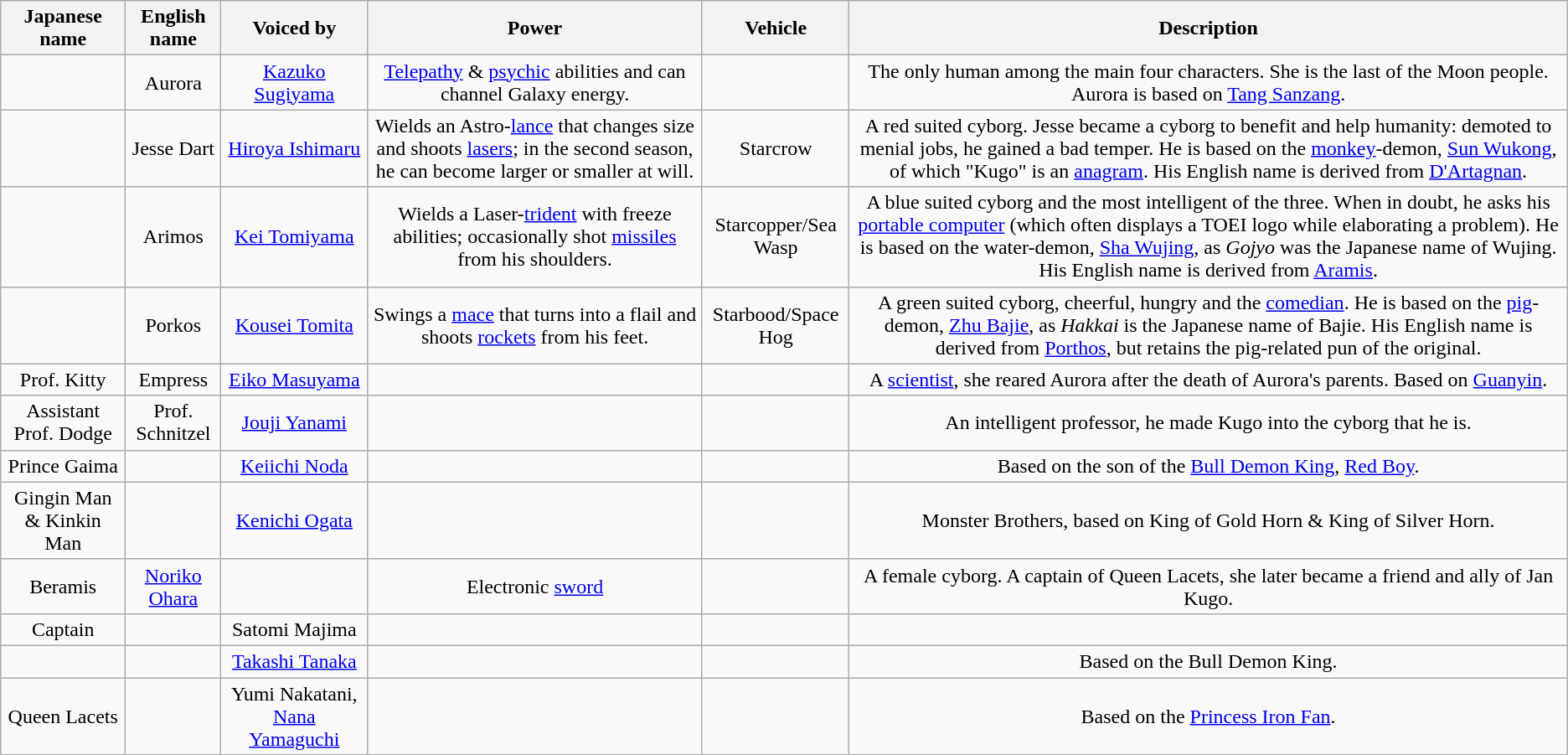<table class="wikitable plainrowheaders" style="text-align:center;">
<tr>
<th>Japanese name</th>
<th>English name</th>
<th>Voiced by</th>
<th>Power</th>
<th>Vehicle</th>
<th>Description</th>
</tr>
<tr>
<td></td>
<td>Aurora</td>
<td><a href='#'>Kazuko Sugiyama</a></td>
<td><a href='#'>Telepathy</a> & <a href='#'>psychic</a> abilities and can channel Galaxy energy.</td>
<td></td>
<td>The only human among the main four characters. She is the last of the Moon people. Aurora is based on <a href='#'>Tang Sanzang</a>.</td>
</tr>
<tr>
<td></td>
<td>Jesse Dart</td>
<td><a href='#'>Hiroya Ishimaru</a></td>
<td>Wields an Astro-<a href='#'>lance</a> that changes size and shoots <a href='#'>lasers</a>; in the second season, he can become larger or smaller at will.</td>
<td>Starcrow</td>
<td>A red suited cyborg. Jesse became a cyborg to benefit and help humanity: demoted to menial jobs, he gained a bad temper. He is based on the <a href='#'>monkey</a>-demon, <a href='#'>Sun Wukong</a>, of which "Kugo" is an <a href='#'>anagram</a>. His English name is derived from <a href='#'>D'Artagnan</a>.</td>
</tr>
<tr>
<td></td>
<td>Arimos</td>
<td><a href='#'>Kei Tomiyama</a></td>
<td>Wields a Laser-<a href='#'>trident</a> with freeze abilities; occasionally shot <a href='#'>missiles</a> from his shoulders.</td>
<td>Starcopper/Sea Wasp</td>
<td>A blue suited cyborg and the most intelligent of the three. When in doubt, he asks his <a href='#'>portable computer</a> (which often displays a TOEI logo while elaborating a problem). He is based on the water-demon, <a href='#'>Sha Wujing</a>, as <em>Gojyo</em> was the Japanese name of Wujing. His English name is derived from <a href='#'>Aramis</a>.</td>
</tr>
<tr>
<td></td>
<td>Porkos</td>
<td><a href='#'>Kousei Tomita</a></td>
<td>Swings a <a href='#'>mace</a> that turns into a flail and shoots <a href='#'>rockets</a> from his feet.</td>
<td>Starbood/Space Hog</td>
<td>A green suited cyborg, cheerful, hungry and the <a href='#'>comedian</a>. He is based on the <a href='#'>pig</a>-demon, <a href='#'>Zhu Bajie</a>, as <em>Hakkai</em> is the Japanese name of Bajie. His English name is derived from <a href='#'>Porthos</a>, but retains the pig-related pun of the original.</td>
</tr>
<tr>
<td>Prof. Kitty</td>
<td>Empress</td>
<td><a href='#'>Eiko Masuyama</a></td>
<td></td>
<td></td>
<td>A <a href='#'>scientist</a>, she reared Aurora after the death of Aurora's parents. Based on <a href='#'>Guanyin</a>.</td>
</tr>
<tr>
<td>Assistant Prof. Dodge</td>
<td>Prof. Schnitzel</td>
<td><a href='#'>Jouji Yanami</a></td>
<td></td>
<td></td>
<td>An intelligent professor, he made Kugo into the cyborg that he is.</td>
</tr>
<tr>
<td>Prince Gaima</td>
<td></td>
<td><a href='#'>Keiichi Noda</a></td>
<td></td>
<td></td>
<td>Based on the son of the <a href='#'>Bull Demon King</a>, <a href='#'>Red Boy</a>.</td>
</tr>
<tr>
<td>Gingin Man & Kinkin Man</td>
<td></td>
<td><a href='#'>Kenichi Ogata</a></td>
<td></td>
<td></td>
<td>Monster Brothers, based on King of Gold Horn & King of Silver Horn.</td>
</tr>
<tr>
<td>Beramis</td>
<td><a href='#'>Noriko Ohara</a></td>
<td></td>
<td>Electronic <a href='#'>sword</a></td>
<td></td>
<td>A female cyborg. A captain of Queen Lacets, she later became a friend and ally of Jan Kugo.</td>
</tr>
<tr>
<td>Captain</td>
<td></td>
<td>Satomi Majima</td>
<td></td>
<td></td>
<td></td>
</tr>
<tr>
<td></td>
<td></td>
<td><a href='#'>Takashi Tanaka</a></td>
<td></td>
<td></td>
<td>Based on the Bull Demon King.</td>
</tr>
<tr>
<td>Queen Lacets</td>
<td></td>
<td>Yumi Nakatani, <a href='#'>Nana Yamaguchi</a></td>
<td></td>
<td></td>
<td>Based on the <a href='#'>Princess Iron Fan</a>.</td>
</tr>
</table>
